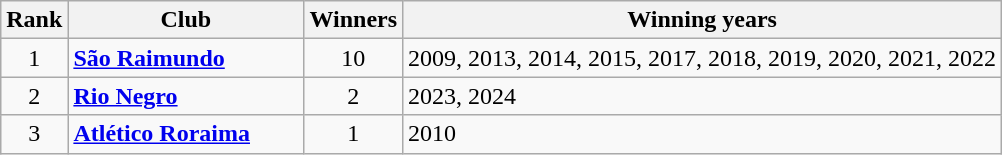<table class="wikitable sortable">
<tr>
<th>Rank</th>
<th style="width:150px">Club</th>
<th>Winners</th>
<th>Winning years</th>
</tr>
<tr>
<td align=center>1</td>
<td><strong><a href='#'>São Raimundo</a> </strong></td>
<td align=center>10</td>
<td>2009, 2013, 2014, 2015, 2017, 2018, 2019, 2020, 2021, 2022</td>
</tr>
<tr>
<td align=center>2</td>
<td><strong><a href='#'>Rio Negro</a></strong></td>
<td align=center>2</td>
<td>2023, 2024</td>
</tr>
<tr>
<td align=center>3</td>
<td><strong><a href='#'>Atlético Roraima</a></strong></td>
<td align=center>1</td>
<td>2010</td>
</tr>
</table>
